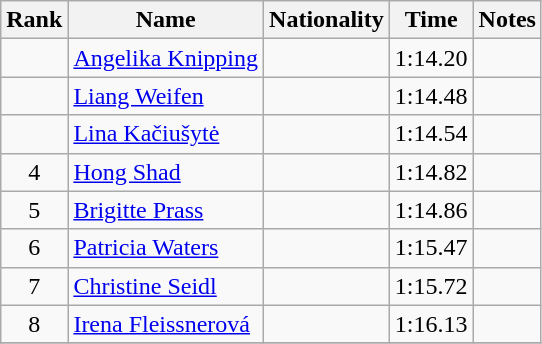<table class="wikitable sortable" style="text-align:center">
<tr>
<th>Rank</th>
<th>Name</th>
<th>Nationality</th>
<th>Time</th>
<th>Notes</th>
</tr>
<tr>
<td></td>
<td align="left"><a href='#'>Angelika Knipping</a></td>
<td align="left"></td>
<td>1:14.20</td>
<td></td>
</tr>
<tr>
<td></td>
<td align="left"><a href='#'>Liang Weifen</a></td>
<td align="left"></td>
<td>1:14.48</td>
<td></td>
</tr>
<tr>
<td></td>
<td align="left"><a href='#'>Lina Kačiušytė</a></td>
<td align="left"></td>
<td>1:14.54</td>
<td></td>
</tr>
<tr>
<td>4</td>
<td align="left"><a href='#'>Hong Shad</a></td>
<td align="left"></td>
<td>1:14.82</td>
<td></td>
</tr>
<tr>
<td>5</td>
<td align="left"><a href='#'>Brigitte Prass</a></td>
<td align="left"></td>
<td>1:14.86</td>
<td></td>
</tr>
<tr>
<td>6</td>
<td align="left"><a href='#'>Patricia Waters</a></td>
<td align="left"></td>
<td>1:15.47</td>
<td></td>
</tr>
<tr>
<td>7</td>
<td align="left"><a href='#'>Christine Seidl</a></td>
<td align="left"></td>
<td>1:15.72</td>
<td></td>
</tr>
<tr>
<td>8</td>
<td align="left"><a href='#'>Irena Fleissnerová</a></td>
<td align="left"></td>
<td>1:16.13</td>
<td></td>
</tr>
<tr>
</tr>
</table>
